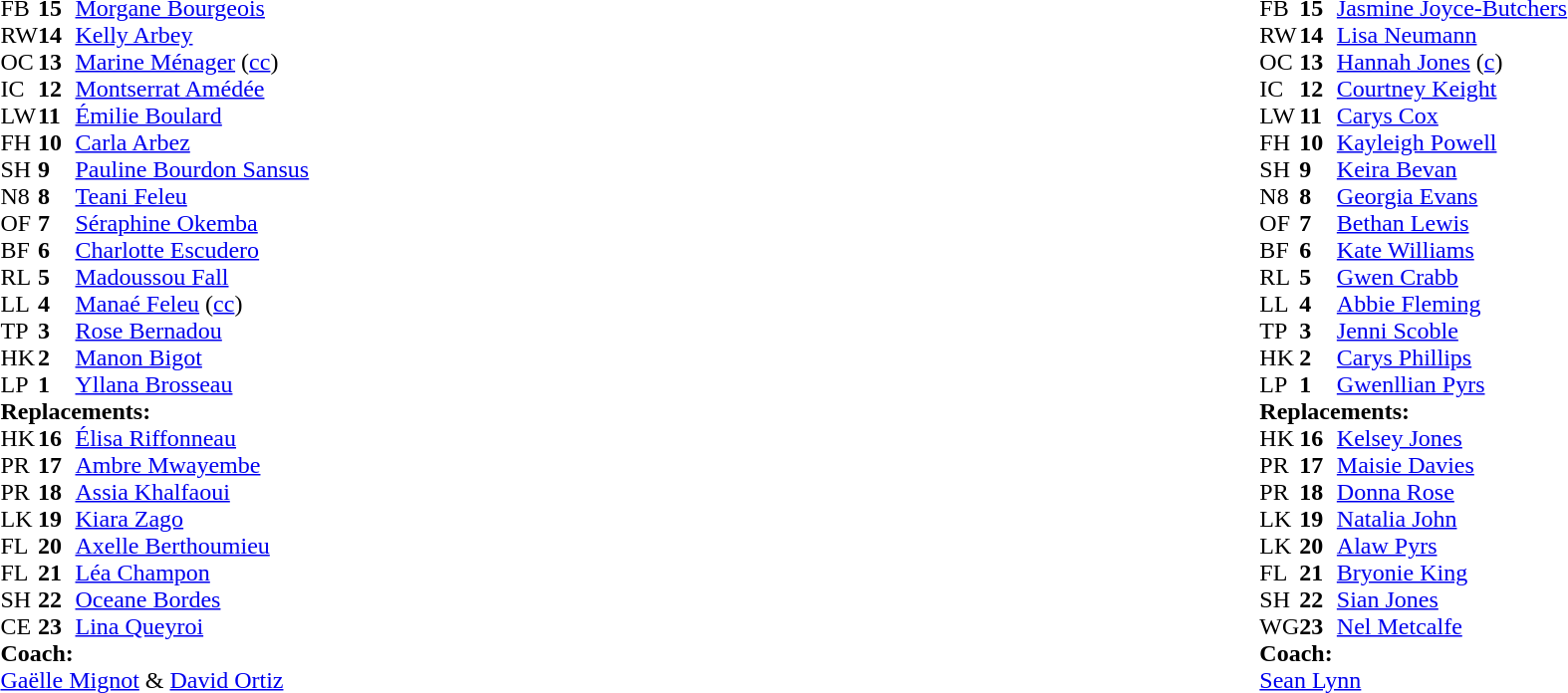<table style="width:100%">
<tr>
<td style="vertical-align:top; width:50%"><br><table cellspacing="0" cellpadding="0">
<tr>
<th width="25"></th>
<th width="25"></th>
</tr>
<tr>
<td>FB</td>
<td><strong>15</strong></td>
<td><a href='#'>Morgane Bourgeois</a></td>
</tr>
<tr>
<td>RW</td>
<td><strong>14</strong></td>
<td><a href='#'>Kelly Arbey</a></td>
</tr>
<tr>
<td>OC</td>
<td><strong>13</strong></td>
<td><a href='#'>Marine Ménager</a> (<a href='#'>cc</a>)</td>
</tr>
<tr>
<td>IC</td>
<td><strong>12</strong></td>
<td><a href='#'>Montserrat Amédée</a></td>
<td></td>
<td></td>
</tr>
<tr>
<td>LW</td>
<td><strong>11</strong></td>
<td><a href='#'>Émilie Boulard</a></td>
</tr>
<tr>
<td>FH</td>
<td><strong>10</strong></td>
<td><a href='#'>Carla Arbez</a></td>
<td></td>
<td></td>
</tr>
<tr>
<td>SH</td>
<td><strong>9</strong></td>
<td><a href='#'>Pauline Bourdon Sansus</a></td>
<td></td>
<td></td>
</tr>
<tr>
<td>N8</td>
<td><strong>8</strong></td>
<td><a href='#'>Teani Feleu</a></td>
</tr>
<tr>
<td>OF</td>
<td><strong>7</strong></td>
<td><a href='#'>Séraphine Okemba</a></td>
<td></td>
<td></td>
</tr>
<tr>
<td>BF</td>
<td><strong>6</strong></td>
<td><a href='#'>Charlotte Escudero</a></td>
</tr>
<tr>
<td>RL</td>
<td><strong>5</strong></td>
<td><a href='#'>Madoussou Fall</a></td>
</tr>
<tr>
<td>LL</td>
<td><strong>4</strong></td>
<td><a href='#'>Manaé Feleu</a> (<a href='#'>cc</a>)</td>
<td></td>
<td></td>
</tr>
<tr>
<td>TP</td>
<td><strong>3</strong></td>
<td><a href='#'>Rose Bernadou</a></td>
<td></td>
<td></td>
</tr>
<tr>
<td>HK</td>
<td><strong>2</strong></td>
<td><a href='#'>Manon Bigot</a></td>
<td></td>
<td></td>
</tr>
<tr>
<td>LP</td>
<td><strong>1</strong></td>
<td><a href='#'>Yllana Brosseau</a></td>
<td></td>
<td></td>
</tr>
<tr>
<td colspan="3"><strong>Replacements:</strong></td>
</tr>
<tr>
<td>HK</td>
<td><strong>16</strong></td>
<td><a href='#'>Élisa Riffonneau</a></td>
<td></td>
<td></td>
</tr>
<tr>
<td>PR</td>
<td><strong>17</strong></td>
<td><a href='#'>Ambre Mwayembe</a></td>
<td></td>
<td></td>
</tr>
<tr>
<td>PR</td>
<td><strong>18</strong></td>
<td><a href='#'>Assia Khalfaoui</a></td>
<td></td>
<td></td>
</tr>
<tr>
<td>LK</td>
<td><strong>19</strong></td>
<td><a href='#'>Kiara Zago</a></td>
<td></td>
<td></td>
</tr>
<tr>
<td>FL</td>
<td><strong>20</strong></td>
<td><a href='#'>Axelle Berthoumieu</a></td>
<td></td>
<td></td>
</tr>
<tr>
<td>FL</td>
<td><strong>21</strong></td>
<td><a href='#'>Léa Champon</a></td>
<td></td>
<td></td>
</tr>
<tr>
<td>SH</td>
<td><strong>22</strong></td>
<td><a href='#'>Oceane Bordes</a></td>
<td></td>
<td></td>
</tr>
<tr>
<td>CE</td>
<td><strong>23</strong></td>
<td><a href='#'>Lina Queyroi</a></td>
<td></td>
<td></td>
</tr>
<tr>
<td colspan="3"><strong>Coach:</strong></td>
</tr>
<tr>
<td colspan="3"> <a href='#'>Gaëlle Mignot</a> &  <a href='#'>David Ortiz</a></td>
</tr>
</table>
</td>
<td style="vertical-align:top"></td>
<td style="vertical-align:top; width:50%"><br><table cellspacing="0" cellpadding="0" style="margin:auto">
<tr>
<th width="25"></th>
<th width="25"></th>
</tr>
<tr>
<td>FB</td>
<td><strong>15</strong></td>
<td><a href='#'>Jasmine Joyce-Butchers</a></td>
<td></td>
<td></td>
</tr>
<tr>
<td>RW</td>
<td><strong>14</strong></td>
<td><a href='#'>Lisa Neumann</a></td>
<td></td>
<td></td>
<td></td>
<td></td>
</tr>
<tr>
<td>OC</td>
<td><strong>13</strong></td>
<td><a href='#'>Hannah Jones</a> (<a href='#'>c</a>)</td>
</tr>
<tr>
<td>IC</td>
<td><strong>12</strong></td>
<td><a href='#'>Courtney Keight</a></td>
</tr>
<tr>
<td>LW</td>
<td><strong>11</strong></td>
<td><a href='#'>Carys Cox</a></td>
</tr>
<tr>
<td>FH</td>
<td><strong>10</strong></td>
<td><a href='#'>Kayleigh Powell</a></td>
<td></td>
<td></td>
<td></td>
</tr>
<tr>
<td>SH</td>
<td><strong>9</strong></td>
<td><a href='#'>Keira Bevan</a></td>
<td></td>
<td></td>
<td></td>
<td></td>
</tr>
<tr>
<td>N8</td>
<td><strong>8</strong></td>
<td><a href='#'>Georgia Evans</a></td>
</tr>
<tr>
<td>OF</td>
<td><strong>7</strong></td>
<td><a href='#'>Bethan Lewis</a></td>
<td></td>
<td></td>
</tr>
<tr>
<td>BF</td>
<td><strong>6</strong></td>
<td><a href='#'>Kate Williams</a></td>
</tr>
<tr>
<td>RL</td>
<td><strong>5</strong></td>
<td><a href='#'>Gwen Crabb</a></td>
<td></td>
<td></td>
</tr>
<tr>
<td>LL</td>
<td><strong>4</strong></td>
<td><a href='#'>Abbie Fleming</a></td>
</tr>
<tr>
<td>TP</td>
<td><strong>3</strong></td>
<td><a href='#'>Jenni Scoble</a></td>
<td></td>
<td></td>
</tr>
<tr>
<td>HK</td>
<td><strong>2</strong></td>
<td><a href='#'>Carys Phillips</a></td>
<td></td>
<td></td>
</tr>
<tr>
<td>LP</td>
<td><strong>1</strong></td>
<td><a href='#'>Gwenllian Pyrs</a></td>
<td></td>
<td></td>
<td></td>
<td></td>
</tr>
<tr>
<td colspan=3><strong>Replacements:</strong></td>
</tr>
<tr>
<td>HK</td>
<td><strong>16</strong></td>
<td><a href='#'>Kelsey Jones</a></td>
<td></td>
<td></td>
</tr>
<tr>
<td>PR</td>
<td><strong>17</strong></td>
<td><a href='#'>Maisie Davies</a></td>
<td></td>
<td></td>
</tr>
<tr>
<td>PR</td>
<td><strong>18</strong></td>
<td><a href='#'>Donna Rose</a></td>
<td></td>
<td></td>
</tr>
<tr>
<td>LK</td>
<td><strong>19</strong></td>
<td><a href='#'>Natalia John</a></td>
<td></td>
<td></td>
<td></td>
</tr>
<tr>
<td>LK</td>
<td><strong>20</strong></td>
<td><a href='#'>Alaw Pyrs</a></td>
<td></td>
<td></td>
<td></td>
</tr>
<tr>
<td>FL</td>
<td><strong>21</strong></td>
<td><a href='#'>Bryonie King</a></td>
<td></td>
<td></td>
</tr>
<tr>
<td>SH</td>
<td><strong>22</strong></td>
<td><a href='#'>Sian Jones</a></td>
<td></td>
<td></td>
<td></td>
<td></td>
</tr>
<tr>
<td>WG</td>
<td><strong>23</strong></td>
<td><a href='#'>Nel Metcalfe</a></td>
<td></td>
<td></td>
</tr>
<tr>
<td colspan="3"><strong>Coach:</strong></td>
</tr>
<tr>
<td colspan="3"> <a href='#'>Sean Lynn</a></td>
</tr>
</table>
</td>
</tr>
</table>
